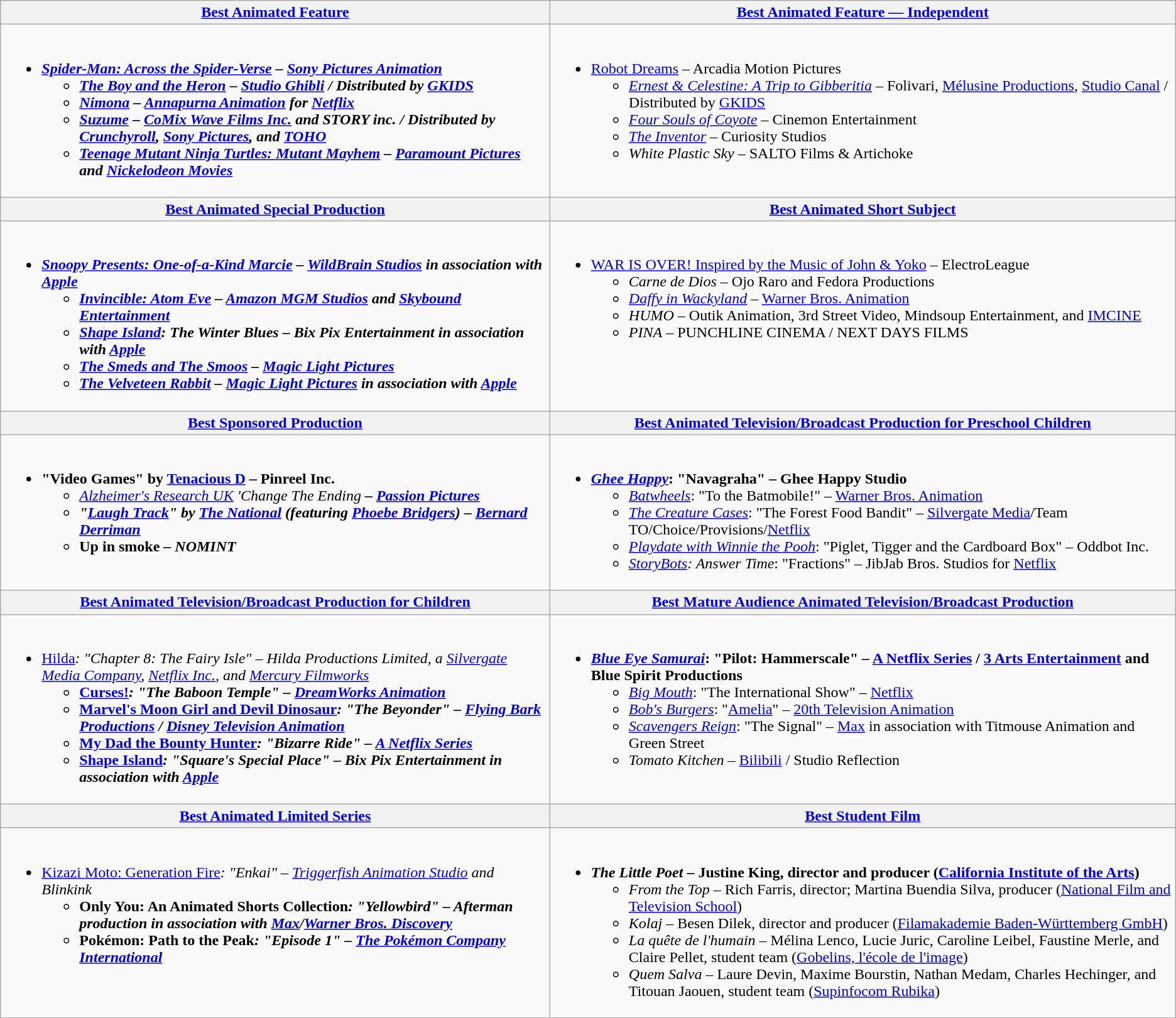<table class="wikitable" style="width=100%">
<tr>
<th style="width=50%"><a href='#'>Best Animated Feature</a></th>
<th style="width=50%"><a href='#'>Best Animated Feature — Independent</a></th>
</tr>
<tr>
<td valign="top"><br><ul><li><strong><em><a href='#'>Spider-Man: Across the Spider-Verse</a><em> – <a href='#'>Sony Pictures Animation</a><strong><ul><li></em><a href='#'>The Boy and the Heron</a><em> – <a href='#'>Studio Ghibli</a> / Distributed by <a href='#'>GKIDS</a></li><li></em><a href='#'>Nimona</a><em> – <a href='#'>Annapurna Animation</a> for <a href='#'>Netflix</a></li><li></em><a href='#'>Suzume</a><em> – <a href='#'>CoMix Wave Films Inc.</a> and STORY inc. / Distributed by <a href='#'>Crunchyroll</a>, <a href='#'>Sony Pictures</a>, and <a href='#'>TOHO</a></li><li></em><a href='#'>Teenage Mutant Ninja Turtles: Mutant Mayhem</a><em> – <a href='#'>Paramount Pictures</a> and <a href='#'>Nickelodeon Movies</a></li></ul></li></ul></td>
<td valign="top"><br><ul><li></em></strong><a href='#'>Robot Dreams</a> –</em> Arcadia Motion Pictures</strong><ul><li><em><a href='#'>Ernest & Celestine: A Trip to Gibberitia</a> –</em> Folivari, <a href='#'>Mélusine Productions</a>, <a href='#'>Studio Canal</a> / Distributed by <a href='#'>GKIDS</a></li><li><em><a href='#'>Four Souls of Coyote</a> –</em> Cinemon Entertainment</li><li><em><a href='#'>The Inventor</a> –</em> Curiosity Studios</li><li><em>White Plastic Sky –</em> SALTO Films & Artichoke</li></ul></li></ul></td>
</tr>
<tr>
<th style="width=50%"><a href='#'>Best Animated Special Production</a></th>
<th style="width=50%"><a href='#'>Best Animated Short Subject</a></th>
</tr>
<tr>
<td valign="top"><br><ul><li><strong><em><a href='#'>Snoopy Presents: One-of-a-Kind Marcie</a><em> – <a href='#'>WildBrain Studios</a> in association with <a href='#'>Apple</a><strong><ul><li></em><a href='#'>Invincible: Atom Eve</a> –<em> <a href='#'>Amazon MGM Studios</a> and <a href='#'>Skybound Entertainment</a></li><li></em><a href='#'>Shape Island</a>: The Winter Blues<em> – Bix Pix Entertainment in association with <a href='#'>Apple</a></li><li></em><a href='#'>The Smeds and The Smoos</a><em> – <a href='#'>Magic Light Pictures</a></li><li></em><a href='#'>The Velveteen Rabbit</a><em> – <a href='#'>Magic Light Pictures</a> in association with <a href='#'>Apple</a></li></ul></li></ul></td>
<td valign="top"><br><ul><li></em></strong><a href='#'>WAR IS OVER! Inspired by the Music of John & Yoko</a></em> – ElectroLeague</strong><ul><li><em>Carne de Dios</em> – Ojo Raro and Fedora Productions</li><li><em><a href='#'>Daffy in Wackyland</a></em> – <a href='#'>Warner Bros. Animation</a></li><li><em>HUMO</em> – Outik Animation, 3rd Street Video, Mindsoup Entertainment, and <a href='#'>IMCINE</a></li><li><em>PINA</em> – PUNCHLINE CINEMA / NEXT DAYS FILMS</li></ul></li></ul></td>
</tr>
<tr>
<th style="width=50%"><a href='#'>Best Sponsored Production</a></th>
<th style="width=50%"><a href='#'>Best Animated Television/Broadcast Production for Preschool Children</a></th>
</tr>
<tr>
<td valign="top"><br><ul><li><strong>"Video Games" by <a href='#'>Tenacious D</a> – Pinreel Inc.</strong><ul><li><em><a href='#'>Alzheimer's Research UK</a> 'Change The Ending<strong> – <a href='#'>Passion Pictures</a></li><li>"<a href='#'>Laugh Track</a>" by <a href='#'>The National</a> (featuring <a href='#'>Phoebe Bridgers</a>) – <a href='#'>Bernard Derriman</a></li><li></em>Up in smoke<em> – NOMINT</li></ul></li></ul></td>
<td valign="top"><br><ul><li><strong><em><a href='#'>Ghee Happy</a></em>: "Navagraha" – Ghee Happy Studio</strong><ul><li><em><a href='#'>Batwheels</a></em>: "To the Batmobile!" – <a href='#'>Warner Bros. Animation</a></li><li><em><a href='#'>The Creature Cases</a></em>: "The Forest Food Bandit" – <a href='#'>Silvergate Media</a>/Team TO/Choice/Provisions/<a href='#'>Netflix</a></li><li><em><a href='#'>Playdate with Winnie the Pooh</a></em>: "Piglet, Tigger and the Cardboard Box" – Oddbot Inc.</li><li><em><a href='#'>StoryBots</a>: Answer Time</em>: "Fractions" – JibJab Bros. Studios for <a href='#'>Netflix</a></li></ul></li></ul></td>
</tr>
<tr>
<th style="width=50%"><a href='#'>Best Animated Television/Broadcast Production for Children</a></th>
<th style="width=50%"><a href='#'>Best Mature Audience Animated Television/Broadcast Production</a></th>
</tr>
<tr>
<td valign="top"><br><ul><li></em></strong><a href='#'>Hilda</a><em>: "Chapter 8: The Fairy Isle" – Hilda Productions Limited, a <a href='#'>Silvergate Media Company</a>, <a href='#'>Netflix Inc.</a>, and <a href='#'>Mercury Filmworks</a><strong><ul><li></em><a href='#'>Curses!</a><em>: "The Baboon Temple" – <a href='#'>DreamWorks Animation</a></li><li></em><a href='#'>Marvel's Moon Girl and Devil Dinosaur</a><em>: "The Beyonder" – <a href='#'>Flying Bark Productions</a> / <a href='#'>Disney Television Animation</a></li><li></em><a href='#'>My Dad the Bounty Hunter</a><em>: "Bizarre Ride" – <a href='#'>A Netflix Series</a></li><li></em><a href='#'>Shape Island</a><em>: "Square's Special Place" – Bix Pix Entertainment in association with <a href='#'>Apple</a></li></ul></li></ul></td>
<td valign="top"><br><ul><li><strong><em><a href='#'>Blue Eye Samurai</a></em>: "Pilot: Hammerscale" – <a href='#'>A Netflix Series</a> / <a href='#'>3 Arts Entertainment</a> and Blue Spirit Productions</strong><ul><li><em><a href='#'>Big Mouth</a></em>: "The International Show" – <a href='#'>Netflix</a></li><li><em><a href='#'>Bob's Burgers</a></em>: "<a href='#'>Amelia</a>" – <a href='#'>20th Television Animation</a></li><li><em><a href='#'>Scavengers Reign</a></em>: "The Signal" – <a href='#'>Max</a> in association with Titmouse Animation and Green Street</li><li><em>Tomato Kitchen</em> – <a href='#'>Bilibili</a> / Studio Reflection</li></ul></li></ul></td>
</tr>
<tr>
<th style="width=50%"><a href='#'>Best Animated Limited Series</a></th>
<th style="width=50%"><a href='#'>Best Student Film</a></th>
</tr>
<tr>
<td valign="top"><br><ul><li></em></strong><a href='#'>Kizazi Moto: Generation Fire</a><em>: "Enkai" – <a href='#'>Triggerfish Animation Studio</a> and Blinkink<strong><ul><li></em>Only You: An Animated Shorts Collection<em>: "Yellowbird" – Afterman production in association with <a href='#'>Max</a>/<a href='#'>Warner Bros. Discovery</a></li><li></em>Pokémon: Path to the Peak<em>: "Episode 1" – <a href='#'>The Pokémon Company International</a></li></ul></li></ul></td>
<td valign="top"><br><ul><li><strong><em>The Little Poet</em> – Justine King, director and producer (<a href='#'>California Institute of the Arts</a>)</strong><ul><li><em>From the Top</em> – Rich Farris, director; Martina Buendia Silva, producer (<a href='#'>National Film and Television School</a>)</li><li><em>Kolaj</em> – Besen Dilek, director and producer (<a href='#'>Filamakademie Baden-Württemberg GmbH</a>)</li><li><em>La quête de l'humain</em> –  Mélina Lenco, Lucie Juric, Caroline Leibel, Faustine Merle, and Claire Pellet, student team (<a href='#'>Gobelins, l'école de l'image</a>)</li><li><em>Quem Salva</em> – Laure Devin, Maxime Bourstin, Nathan Medam, Charles Hechinger, and Titouan Jaouen, student team (<a href='#'>Supinfocom Rubika</a>)</li></ul></li></ul></td>
</tr>
</table>
